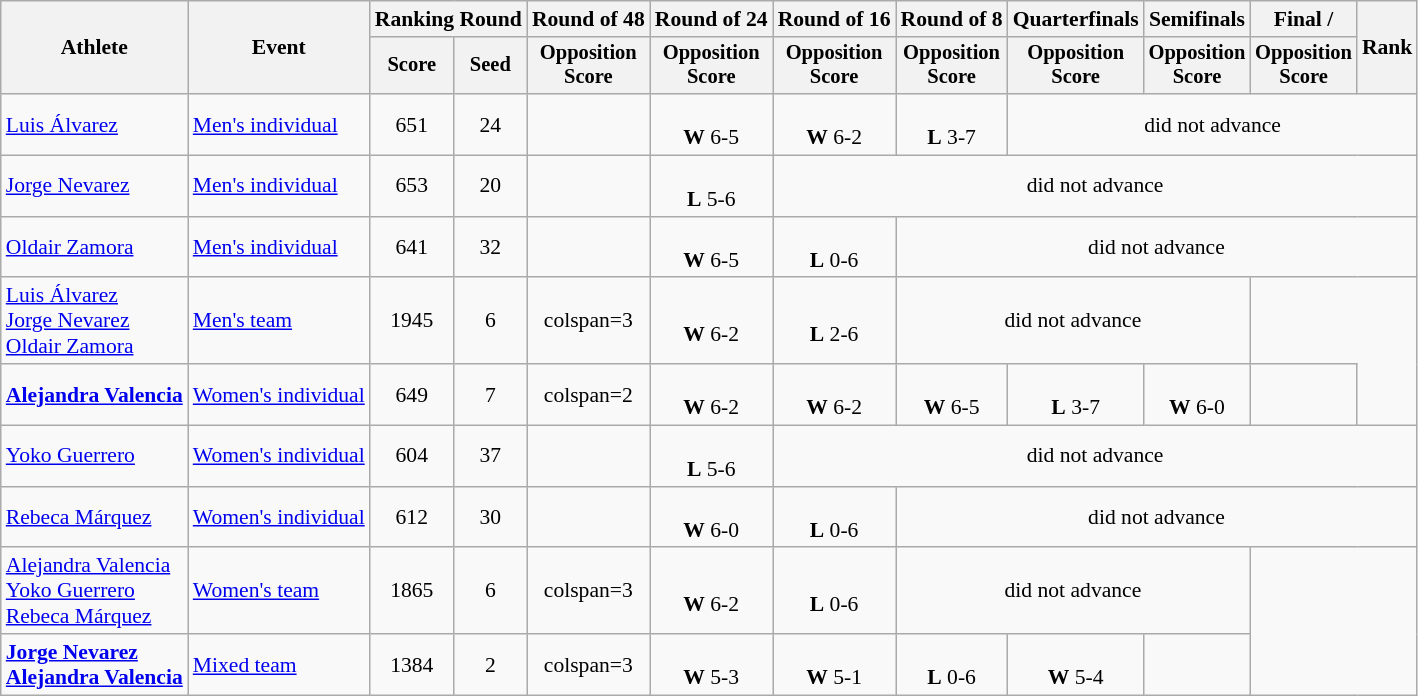<table class="wikitable" style="font-size:90%">
<tr>
<th rowspan="2">Athlete</th>
<th rowspan="2">Event</th>
<th colspan="2">Ranking Round</th>
<th>Round of 48</th>
<th>Round of 24</th>
<th>Round of 16</th>
<th>Round of 8</th>
<th>Quarterfinals</th>
<th>Semifinals</th>
<th>Final / </th>
<th rowspan="2">Rank</th>
</tr>
<tr style="font-size:95%">
<th>Score</th>
<th>Seed</th>
<th>Opposition<br>Score</th>
<th>Opposition<br>Score</th>
<th>Opposition<br>Score</th>
<th>Opposition<br>Score</th>
<th>Opposition<br>Score</th>
<th>Opposition<br>Score</th>
<th>Opposition<br>Score</th>
</tr>
<tr align=center>
<td align=left><a href='#'>Luis Álvarez</a></td>
<td align=left><a href='#'>Men's individual</a></td>
<td>651</td>
<td>24</td>
<td></td>
<td><br><strong>W</strong> 6-5</td>
<td><br><strong>W</strong> 6-2</td>
<td><br><strong>L</strong> 3-7</td>
<td colspan=4>did not advance</td>
</tr>
<tr align=center>
<td align=left><a href='#'>Jorge Nevarez</a></td>
<td align=left><a href='#'>Men's individual</a></td>
<td>653</td>
<td>20</td>
<td></td>
<td><br><strong>L</strong> 5-6</td>
<td colspan=6>did not advance</td>
</tr>
<tr align=center>
<td align=left><a href='#'>Oldair Zamora</a></td>
<td align=left><a href='#'>Men's individual</a></td>
<td>641</td>
<td>32</td>
<td></td>
<td><br><strong>W</strong> 6-5</td>
<td><br><strong>L</strong> 0-6</td>
<td colspan=5>did not advance</td>
</tr>
<tr align=center>
<td align=left><a href='#'>Luis Álvarez</a><br><a href='#'>Jorge Nevarez</a><br><a href='#'>Oldair Zamora</a></td>
<td align=left><a href='#'>Men's team</a></td>
<td>1945</td>
<td>6</td>
<td>colspan=3 </td>
<td><br> <strong>W</strong> 6-2</td>
<td><br> <strong>L</strong> 2-6</td>
<td colspan=3>did not advance</td>
</tr>
<tr align=center>
<td align=left><strong><a href='#'>Alejandra Valencia</a></strong></td>
<td align=left><a href='#'>Women's individual</a></td>
<td>649</td>
<td>7</td>
<td>colspan=2 </td>
<td><br><strong>W</strong> 6-2</td>
<td><br><strong>W</strong> 6-2</td>
<td><br><strong>W</strong> 6-5</td>
<td><br><strong>L</strong> 3-7</td>
<td><br><strong>W</strong> 6-0</td>
<td></td>
</tr>
<tr align=center>
<td align=left><a href='#'>Yoko Guerrero</a></td>
<td align=left><a href='#'>Women's individual</a></td>
<td>604</td>
<td>37</td>
<td></td>
<td><br><strong>L</strong> 5-6</td>
<td colspan=6>did not advance</td>
</tr>
<tr align=center>
<td align=left><a href='#'>Rebeca Márquez</a></td>
<td align=left><a href='#'>Women's individual</a></td>
<td>612</td>
<td>30</td>
<td></td>
<td><br><strong>W</strong> 6-0</td>
<td><br><strong>L</strong> 0-6</td>
<td colspan=5>did not advance</td>
</tr>
<tr align=center>
<td align=left><a href='#'>Alejandra Valencia</a><br><a href='#'>Yoko Guerrero</a><br><a href='#'>Rebeca Márquez</a></td>
<td align=left><a href='#'>Women's team</a></td>
<td>1865</td>
<td>6</td>
<td>colspan=3 </td>
<td><br><strong>W</strong> 6-2</td>
<td><br><strong>L</strong> 0-6</td>
<td colspan=3>did not advance</td>
</tr>
<tr align=center>
<td align=left><strong><a href='#'>Jorge Nevarez</a><br><a href='#'>Alejandra Valencia</a></strong></td>
<td align=left><a href='#'>Mixed team</a></td>
<td>1384</td>
<td>2</td>
<td>colspan=3 </td>
<td><br><strong>W</strong> 5-3</td>
<td><br><strong>W</strong> 5-1</td>
<td><br><strong>L</strong> 0-6</td>
<td><br><strong>W</strong> 5-4</td>
<td></td>
</tr>
</table>
